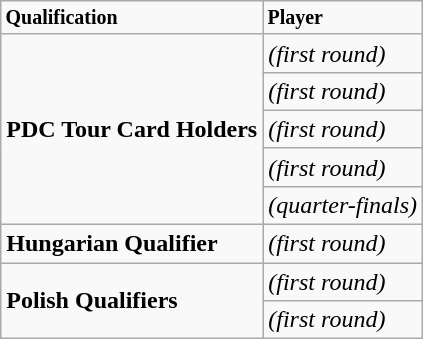<table class="wikitable">
<tr style="font-size:10pt;font-weight:bold">
<td>Qualification</td>
<td>Player</td>
</tr>
<tr>
<td rowspan="5"><strong>PDC Tour Card Holders</strong></td>
<td> <em>(first round)</em></td>
</tr>
<tr>
<td> <em>(first round)</em></td>
</tr>
<tr>
<td> <em>(first round)</em></td>
</tr>
<tr>
<td> <em>(first round)</em></td>
</tr>
<tr>
<td> <em>(quarter-finals)</em></td>
</tr>
<tr>
<td><strong>Hungarian Qualifier</strong></td>
<td> <em>(first round)</em></td>
</tr>
<tr>
<td rowspan="2"><strong>Polish Qualifiers</strong></td>
<td> <em>(first round)</em></td>
</tr>
<tr>
<td> <em>(first round)</em></td>
</tr>
</table>
